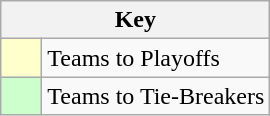<table class="wikitable" style="text-align: center;">
<tr>
<th colspan=2>Key</th>
</tr>
<tr>
<td style="background:#ffffcc; width:20px;"></td>
<td align=left>Teams to Playoffs</td>
</tr>
<tr>
<td style="background:#ccffcc; width:20px;"></td>
<td align=left>Teams to Tie-Breakers</td>
</tr>
</table>
